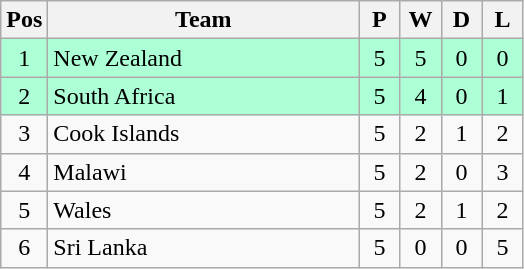<table class="wikitable" style="font-size: 100%">
<tr>
<th width=20>Pos</th>
<th width=200>Team</th>
<th width=20>P</th>
<th width=20>W</th>
<th width=20>D</th>
<th width=20>L</th>
</tr>
<tr align=center style="background: #ADFFD6;">
<td>1</td>
<td align="left"> New Zealand</td>
<td>5</td>
<td>5</td>
<td>0</td>
<td>0</td>
</tr>
<tr align=center style="background: #ADFFD6;">
<td>2</td>
<td align="left"> South Africa</td>
<td>5</td>
<td>4</td>
<td>0</td>
<td>1</td>
</tr>
<tr align=center>
<td>3</td>
<td align="left"> Cook Islands</td>
<td>5</td>
<td>2</td>
<td>1</td>
<td>2</td>
</tr>
<tr align=center>
<td>4</td>
<td align="left"> Malawi</td>
<td>5</td>
<td>2</td>
<td>0</td>
<td>3</td>
</tr>
<tr align=center>
<td>5</td>
<td align="left"> Wales</td>
<td>5</td>
<td>2</td>
<td>1</td>
<td>2</td>
</tr>
<tr align=center>
<td>6</td>
<td align="left"> Sri Lanka</td>
<td>5</td>
<td>0</td>
<td>0</td>
<td>5</td>
</tr>
</table>
